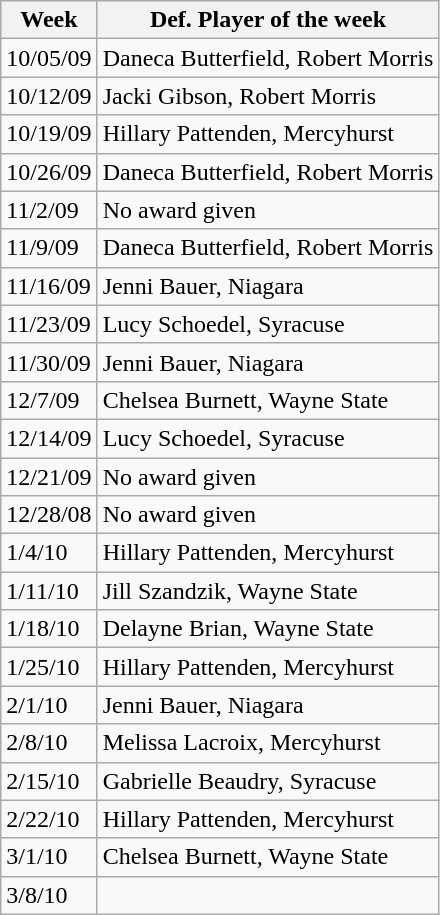<table class="wikitable">
<tr>
<th>Week</th>
<th>Def. Player of the week</th>
</tr>
<tr>
<td>10/05/09</td>
<td>Daneca Butterfield, Robert Morris</td>
</tr>
<tr>
<td>10/12/09</td>
<td>Jacki Gibson, Robert Morris</td>
</tr>
<tr>
<td>10/19/09</td>
<td>Hillary Pattenden, Mercyhurst</td>
</tr>
<tr>
<td>10/26/09</td>
<td>Daneca Butterfield, Robert Morris</td>
</tr>
<tr>
<td>11/2/09</td>
<td>No award given</td>
</tr>
<tr>
<td>11/9/09</td>
<td>Daneca Butterfield, Robert Morris</td>
</tr>
<tr>
<td>11/16/09</td>
<td>Jenni Bauer, Niagara</td>
</tr>
<tr>
<td>11/23/09</td>
<td>Lucy Schoedel, Syracuse</td>
</tr>
<tr>
<td>11/30/09</td>
<td>Jenni Bauer, Niagara</td>
</tr>
<tr>
<td>12/7/09</td>
<td>Chelsea Burnett, Wayne State</td>
</tr>
<tr>
<td>12/14/09</td>
<td>Lucy Schoedel, Syracuse</td>
</tr>
<tr>
<td>12/21/09</td>
<td>No award given</td>
</tr>
<tr>
<td>12/28/08</td>
<td>No award given</td>
</tr>
<tr>
<td>1/4/10</td>
<td>Hillary Pattenden, Mercyhurst</td>
</tr>
<tr>
<td>1/11/10</td>
<td>Jill Szandzik, Wayne State </td>
</tr>
<tr>
<td>1/18/10</td>
<td>Delayne Brian, Wayne State</td>
</tr>
<tr>
<td>1/25/10</td>
<td>Hillary Pattenden, Mercyhurst</td>
</tr>
<tr>
<td>2/1/10</td>
<td>Jenni Bauer, Niagara</td>
</tr>
<tr>
<td>2/8/10</td>
<td>Melissa Lacroix, Mercyhurst</td>
</tr>
<tr>
<td>2/15/10</td>
<td>Gabrielle Beaudry, Syracuse</td>
</tr>
<tr>
<td>2/22/10</td>
<td>Hillary Pattenden, Mercyhurst</td>
</tr>
<tr>
<td>3/1/10</td>
<td>Chelsea Burnett, Wayne State</td>
</tr>
<tr>
<td>3/8/10</td>
<td></td>
</tr>
</table>
